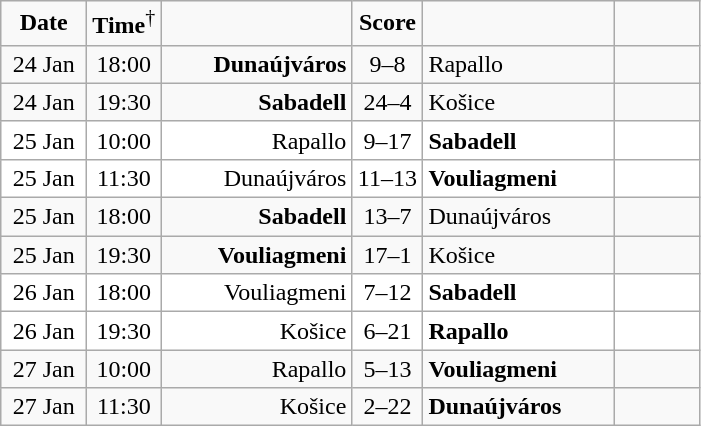<table class=wikitable style="text-align:center;">
<tr>
<td width=50px><strong>Date</strong></td>
<td width=40px><strong>Time</strong><sup>†</sup></td>
<td width=120px></td>
<td width=40px><strong>Score</strong></td>
<td width=120px></td>
<td width=50px></td>
</tr>
<tr>
<td>24 Jan</td>
<td>18:00</td>
<td style="text-align:right"><strong>Dunaújváros</strong></td>
<td>9–8</td>
<td style="text-align:left">Rapallo</td>
<td></td>
</tr>
<tr>
<td>24 Jan</td>
<td>19:30</td>
<td style="text-align:right"><strong>Sabadell</strong></td>
<td>24–4</td>
<td style="text-align:left">Košice</td>
<td></td>
</tr>
<tr bgcolor=white>
<td>25 Jan</td>
<td>10:00</td>
<td style="text-align:right">Rapallo</td>
<td>9–17</td>
<td style="text-align:left"><strong>Sabadell</strong></td>
<td></td>
</tr>
<tr bgcolor=white>
<td>25 Jan</td>
<td>11:30</td>
<td style="text-align:right">Dunaújváros</td>
<td>11–13</td>
<td style="text-align:left"><strong>Vouliagmeni</strong></td>
<td></td>
</tr>
<tr>
<td>25 Jan</td>
<td>18:00</td>
<td style="text-align:right"><strong>Sabadell</strong></td>
<td>13–7</td>
<td style="text-align:left">Dunaújváros</td>
<td></td>
</tr>
<tr>
<td>25 Jan</td>
<td>19:30</td>
<td style="text-align:right"><strong>Vouliagmeni</strong></td>
<td>17–1</td>
<td style="text-align:left">Košice</td>
<td></td>
</tr>
<tr bgcolor=white>
<td>26 Jan</td>
<td>18:00</td>
<td style="text-align:right">Vouliagmeni</td>
<td>7–12</td>
<td style="text-align:left"><strong>Sabadell</strong></td>
<td></td>
</tr>
<tr bgcolor=white>
<td>26 Jan</td>
<td>19:30</td>
<td style="text-align:right">Košice</td>
<td>6–21</td>
<td style="text-align:left"><strong>Rapallo</strong></td>
<td></td>
</tr>
<tr>
<td>27 Jan</td>
<td>10:00</td>
<td style="text-align:right">Rapallo</td>
<td>5–13</td>
<td style="text-align:left"><strong>Vouliagmeni</strong></td>
<td></td>
</tr>
<tr>
<td>27 Jan</td>
<td>11:30</td>
<td style="text-align:right">Košice</td>
<td>2–22</td>
<td style="text-align:left"><strong>Dunaújváros</strong></td>
<td></td>
</tr>
</table>
